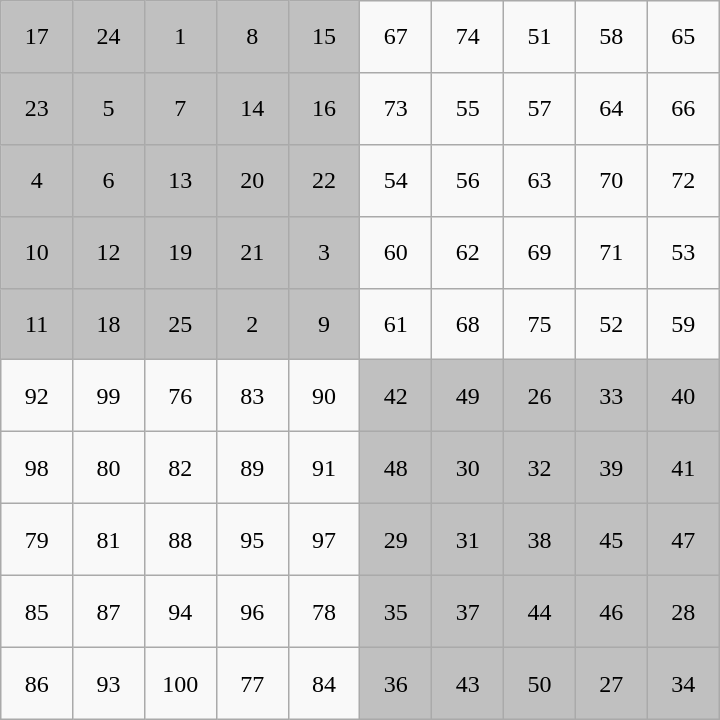<table class="wikitable" style="margin-left:auto;margin-right:auto;text-align:center;width:30em;height:30em;table-layout:fixed;">
<tr>
<td style="background-color: silver;">17</td>
<td style="background-color: silver;">24</td>
<td style="background-color: silver;">1</td>
<td style="background-color: silver;">8</td>
<td style="background-color: silver;">15</td>
<td>67</td>
<td>74</td>
<td>51</td>
<td>58</td>
<td>65</td>
</tr>
<tr>
<td style="background-color: silver;">23</td>
<td style="background-color: silver;">5</td>
<td style="background-color: silver;">7</td>
<td style="background-color: silver;">14</td>
<td style="background-color: silver;">16</td>
<td>73</td>
<td>55</td>
<td>57</td>
<td>64</td>
<td>66</td>
</tr>
<tr>
<td style="background-color: silver;">4</td>
<td style="background-color: silver;">6</td>
<td style="background-color: silver;">13</td>
<td style="background-color: silver;">20</td>
<td style="background-color: silver;">22</td>
<td>54</td>
<td>56</td>
<td>63</td>
<td>70</td>
<td>72</td>
</tr>
<tr>
<td style="background-color: silver;">10</td>
<td style="background-color: silver;">12</td>
<td style="background-color: silver;">19</td>
<td style="background-color: silver;">21</td>
<td style="background-color: silver;">3</td>
<td>60</td>
<td>62</td>
<td>69</td>
<td>71</td>
<td>53</td>
</tr>
<tr>
<td style="background-color: silver;">11</td>
<td style="background-color: silver;">18</td>
<td style="background-color: silver;">25</td>
<td style="background-color: silver;">2</td>
<td style="background-color: silver;">9</td>
<td>61</td>
<td>68</td>
<td>75</td>
<td>52</td>
<td>59</td>
</tr>
<tr>
<td>92</td>
<td>99</td>
<td>76</td>
<td>83</td>
<td>90</td>
<td style="background-color: silver;">42</td>
<td style="background-color: silver;">49</td>
<td style="background-color: silver;">26</td>
<td style="background-color: silver;">33</td>
<td style="background-color: silver;">40</td>
</tr>
<tr>
<td>98</td>
<td>80</td>
<td>82</td>
<td>89</td>
<td>91</td>
<td style="background-color: silver;">48</td>
<td style="background-color: silver;">30</td>
<td style="background-color: silver;">32</td>
<td style="background-color: silver;">39</td>
<td style="background-color: silver;">41</td>
</tr>
<tr>
<td>79</td>
<td>81</td>
<td>88</td>
<td>95</td>
<td>97</td>
<td style="background-color: silver;">29</td>
<td style="background-color: silver;">31</td>
<td style="background-color: silver;">38</td>
<td style="background-color: silver;">45</td>
<td style="background-color: silver;">47</td>
</tr>
<tr>
<td>85</td>
<td>87</td>
<td>94</td>
<td>96</td>
<td>78</td>
<td style="background-color: silver;">35</td>
<td style="background-color: silver;">37</td>
<td style="background-color: silver;">44</td>
<td style="background-color: silver;">46</td>
<td style="background-color: silver;">28</td>
</tr>
<tr>
<td>86</td>
<td>93</td>
<td>100</td>
<td>77</td>
<td>84</td>
<td style="background-color: silver;">36</td>
<td style="background-color: silver;">43</td>
<td style="background-color: silver;">50</td>
<td style="background-color: silver;">27</td>
<td style="background-color: silver;">34</td>
</tr>
</table>
